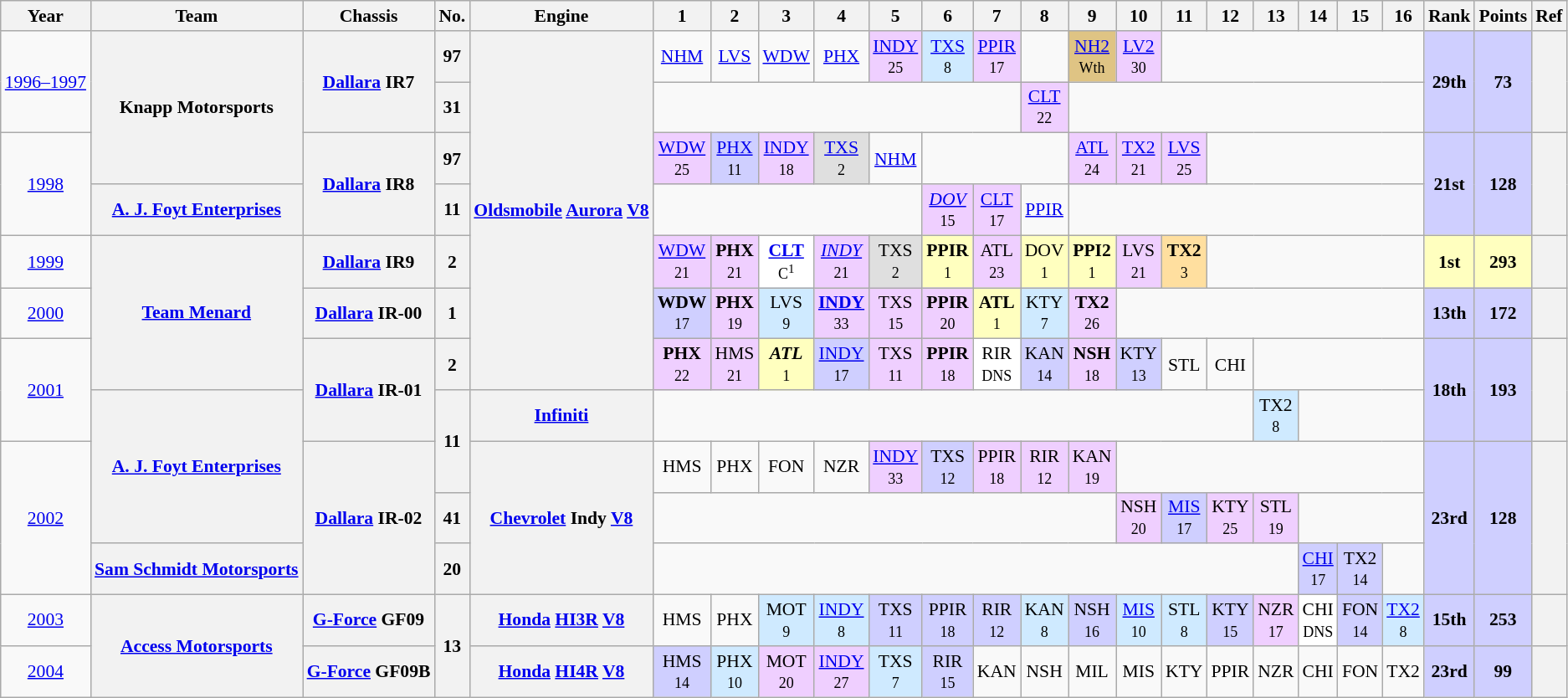<table class="wikitable" style="text-align:center; font-size:90%">
<tr>
<th>Year</th>
<th>Team</th>
<th>Chassis</th>
<th>No.</th>
<th>Engine</th>
<th>1</th>
<th>2</th>
<th>3</th>
<th>4</th>
<th>5</th>
<th>6</th>
<th>7</th>
<th>8</th>
<th>9</th>
<th>10</th>
<th>11</th>
<th>12</th>
<th>13</th>
<th>14</th>
<th>15</th>
<th>16</th>
<th>Rank</th>
<th>Points</th>
<th>Ref</th>
</tr>
<tr>
<td rowspan=2><a href='#'>1996–1997</a></td>
<th rowspan=3>Knapp Motorsports</th>
<th rowspan=2><a href='#'>Dallara</a> IR7</th>
<th>97</th>
<th rowspan=7><a href='#'>Oldsmobile</a> <a href='#'>Aurora</a> <a href='#'>V8</a></th>
<td><a href='#'>NHM</a></td>
<td><a href='#'>LVS</a></td>
<td><a href='#'>WDW</a></td>
<td><a href='#'>PHX</a></td>
<td style="background:#EFCFFF;"><a href='#'>INDY</a><br><small>25</small></td>
<td style="background:#CFEAFF;"><a href='#'>TXS</a><br><small>8</small></td>
<td style="background:#EFCFFF;"><a href='#'>PPIR</a><br><small>17</small></td>
<td></td>
<td style="background:#DFC484;"><a href='#'>NH2</a><br><small>Wth</small></td>
<td style="background:#EFCFFF;"><a href='#'>LV2</a><br><small>30</small></td>
<td colspan=6></td>
<td rowspan=2 style="background:#CFCFFF;"><strong>29th</strong></td>
<td rowspan=2 style="background:#CFCFFF;"><strong>73</strong></td>
<th rowspan=2></th>
</tr>
<tr>
<th>31</th>
<td colspan=7></td>
<td style="background:#EFCFFF;"><a href='#'>CLT</a><br><small>22</small></td>
<td colspan=8></td>
</tr>
<tr>
<td rowspan=2><a href='#'>1998</a></td>
<th rowspan=2><a href='#'>Dallara</a> IR8</th>
<th>97</th>
<td style="background:#EFCFFF;"><a href='#'>WDW</a><br><small>25</small></td>
<td style="background:#CFCFFF;"><a href='#'>PHX</a><br><small>11</small></td>
<td style="background:#EFCFFF;"><a href='#'>INDY</a><br><small>18</small></td>
<td style="background:#DFDFDF;"><a href='#'>TXS</a><br><small>2</small></td>
<td><a href='#'>NHM</a></td>
<td colspan=3></td>
<td style="background:#EFCFFF;"><a href='#'>ATL</a><br><small>24</small></td>
<td style="background:#EFCFFF;"><a href='#'>TX2</a><br><small>21</small></td>
<td style="background:#EFCFFF;"><a href='#'>LVS</a><br><small>25</small></td>
<td colspan=5></td>
<td rowspan=2 style="background:#CFCFFF;"><strong>21st</strong></td>
<td rowspan=2 style="background:#CFCFFF;"><strong>128</strong></td>
<th rowspan=2></th>
</tr>
<tr>
<th><a href='#'>A. J. Foyt Enterprises</a></th>
<th>11</th>
<td colspan=5></td>
<td style="background:#EFCFFF;"><em><a href='#'>DOV</a></em><br><small>15</small></td>
<td style="background:#EFCFFF;"><a href='#'>CLT</a><br><small>17</small></td>
<td><a href='#'>PPIR</a></td>
<td colspan=8></td>
</tr>
<tr>
<td><a href='#'>1999</a></td>
<th rowspan=3><a href='#'>Team Menard</a></th>
<th><a href='#'>Dallara</a> IR9</th>
<th>2</th>
<td style="background:#EFCFFF;"><a href='#'>WDW</a><br><small>21</small></td>
<td style="background:#EFCFFF;"><strong>PHX</strong><br><small>21</small></td>
<td style="background:#FFFFFF;"><strong><a href='#'>CLT</a></strong><br><small>C<sup>1</sup></small></td>
<td style="background:#EFCFFF;"><em><a href='#'>INDY</a></em><br><small>21</small></td>
<td style="background:#DFDFDF;">TXS<br><small>2</small></td>
<td style="background:#FFFFBF;"><strong>PPIR</strong><br><small>1</small></td>
<td style="background:#EFCFFF;">ATL<br><small>23</small></td>
<td style="background:#FFFFBF;">DOV<br><small>1</small></td>
<td style="background:#FFFFBF;"><strong>PPI2</strong><br><small>1</small></td>
<td style="background:#EFCFFF;">LVS<br><small>21</small></td>
<td style="background:#FFDF9F;"><strong>TX2</strong><br><small>3</small></td>
<td colspan=5></td>
<td style="background:#FFFFBF;"><strong>1st</strong></td>
<td style="background:#FFFFBF;"><strong>293</strong></td>
<th></th>
</tr>
<tr>
<td><a href='#'>2000</a></td>
<th><a href='#'>Dallara</a> IR-00</th>
<th>1</th>
<td style="background:#CFCFFF;"><strong>WDW</strong><br><small>17</small></td>
<td style="background:#EFCFFF;"><strong>PHX</strong><br><small>19</small></td>
<td style="background:#CFEAFF;">LVS<br><small>9</small></td>
<td style="background:#EFCFFF;"><strong><a href='#'>INDY</a></strong><br><small>33</small></td>
<td style="background:#EFCFFF;">TXS<br><small>15</small></td>
<td style="background:#EFCFFF;"><strong>PPIR</strong><br><small>20</small></td>
<td style="background:#FFFFBF;"><strong>ATL</strong><br><small>1</small></td>
<td style="background:#CFEAFF;">KTY<br><small>7</small></td>
<td style="background:#EFCFFF;"><strong>TX2</strong><br><small>26</small></td>
<td colspan=7></td>
<td style="background:#CFCFFF;"><strong>13th</strong></td>
<td style="background:#CFCFFF;"><strong>172</strong></td>
<th></th>
</tr>
<tr>
<td rowspan=2><a href='#'>2001</a></td>
<th rowspan=2><a href='#'>Dallara</a> IR-01</th>
<th>2</th>
<td style="background:#EFCFFF;"><strong>PHX</strong><br><small>22</small></td>
<td style="background:#EFCFFF;">HMS<br><small>21</small></td>
<td style="background:#FFFFBF;"><strong><em>ATL</em></strong><br><small>1</small></td>
<td style="background:#CFCFFF;"><a href='#'>INDY</a><br><small>17</small></td>
<td style="background:#EFCFFF;">TXS<br><small>11</small></td>
<td style="background:#EFCFFF;"><strong>PPIR</strong><br><small>18</small></td>
<td style="background:#FFFFFF;">RIR<br><small>DNS</small></td>
<td style="background:#CFCFFF;">KAN<br><small>14</small></td>
<td style="background:#EFCFFF;"><strong>NSH</strong><br><small>18</small></td>
<td style="background:#CFCFFF;">KTY<br><small>13</small></td>
<td>STL</td>
<td>CHI</td>
<td colspan=4></td>
<td rowspan=2 style="background:#CFCFFF;"><strong>18th</strong></td>
<td rowspan=2 style="background:#CFCFFF;"><strong>193</strong></td>
<th rowspan=2></th>
</tr>
<tr>
<th rowspan=3><a href='#'>A. J. Foyt Enterprises</a></th>
<th rowspan=2>11</th>
<th><a href='#'>Infiniti</a> </th>
<td colspan=12></td>
<td style="background:#CFEAFF;">TX2<br><small>8</small></td>
<td colspan=4></td>
</tr>
<tr>
<td rowspan=3><a href='#'>2002</a></td>
<th rowspan=3><a href='#'>Dallara</a> IR-02</th>
<th rowspan=3><a href='#'>Chevrolet</a> Indy <a href='#'>V8</a></th>
<td>HMS</td>
<td>PHX</td>
<td>FON</td>
<td>NZR</td>
<td style="background:#EFCFFF;"><a href='#'>INDY</a><br><small>33</small></td>
<td style="background:#CFCFFF;">TXS<br><small>12</small></td>
<td style="background:#EFCFFF;">PPIR<br><small>18</small></td>
<td style="background:#EFCFFF;">RIR<br><small>12</small></td>
<td style="background:#EFCFFF;">KAN<br><small>19</small></td>
<td colspan=7></td>
<td rowspan=3 style="background:#CFCFFF;"><strong>23rd</strong></td>
<td rowspan=3 style="background:#CFCFFF;"><strong>128</strong></td>
<th rowspan=3></th>
</tr>
<tr>
<th>41</th>
<td colspan=9></td>
<td style="background:#EFCFFF;">NSH<br><small>20</small></td>
<td style="background:#CFCFFF;"><a href='#'>MIS</a><br><small>17</small></td>
<td style="background:#EFCFFF;">KTY<br><small>25</small></td>
<td style="background:#EFCFFF;">STL<br><small>19</small></td>
</tr>
<tr>
<th><a href='#'>Sam Schmidt Motorsports</a></th>
<th>20</th>
<td colspan=13></td>
<td style="background:#CFCFFF;"><a href='#'>CHI</a><br><small>17</small></td>
<td style="background:#CFCFFF;">TX2<br><small>14</small></td>
<td></td>
</tr>
<tr>
<td><a href='#'>2003</a></td>
<th rowspan=2><a href='#'>Access Motorsports</a></th>
<th><a href='#'>G-Force</a> GF09</th>
<th rowspan=2>13</th>
<th><a href='#'>Honda</a> <a href='#'>HI3R</a> <a href='#'>V8</a></th>
<td>HMS</td>
<td>PHX</td>
<td style="background:#CFEAFF;">MOT<br><small>9</small></td>
<td style="background:#CFEAFF;"><a href='#'>INDY</a><br><small>8</small></td>
<td style="background:#CFCFFF;">TXS<br><small>11</small></td>
<td style="background:#CFCFFF;">PPIR<br><small>18</small></td>
<td style="background:#CFCFFF;">RIR<br><small>12</small></td>
<td style="background:#CFEAFF;">KAN<br><small>8</small></td>
<td style="background:#CFCFFF;">NSH<br><small>16</small></td>
<td style="background:#CFEAFF;"><a href='#'>MIS</a><br><small>10</small></td>
<td style="background:#CFEAFF;">STL<br><small>8</small></td>
<td style="background:#CFCFFF;">KTY<br><small>15</small></td>
<td style="background:#EFCFFF;">NZR<br><small>17</small></td>
<td style="background:#FFFFFF;">CHI<br><small>DNS</small></td>
<td style="background:#CFCFFF;">FON<br><small>14</small></td>
<td style="background:#CFEAFF;"><a href='#'>TX2</a><br><small>8</small></td>
<td style="background:#CFCFFF;"><strong>15th</strong></td>
<td style="background:#CFCFFF;"><strong>253</strong></td>
<th></th>
</tr>
<tr>
<td><a href='#'>2004</a></td>
<th><a href='#'>G-Force</a> GF09B</th>
<th><a href='#'>Honda</a> <a href='#'>HI4R</a> <a href='#'>V8</a></th>
<td style="background:#CFCFFF;">HMS<br><small>14</small></td>
<td style="background:#CFEAFF;">PHX<br><small>10</small></td>
<td style="background:#EFCFFF;">MOT<br><small>20</small></td>
<td style="background:#EFCFFF;"><a href='#'>INDY</a><br><small>27</small></td>
<td style="background:#CFEAFF;">TXS<br><small>7</small></td>
<td style="background:#CFCFFF;">RIR<br><small>15</small></td>
<td>KAN</td>
<td>NSH</td>
<td>MIL</td>
<td>MIS</td>
<td>KTY</td>
<td>PPIR</td>
<td>NZR</td>
<td>CHI</td>
<td>FON</td>
<td>TX2</td>
<td style="background:#CFCFFF;"><strong>23rd</strong></td>
<td style="background:#CFCFFF;"><strong>99</strong></td>
<th></th>
</tr>
</table>
